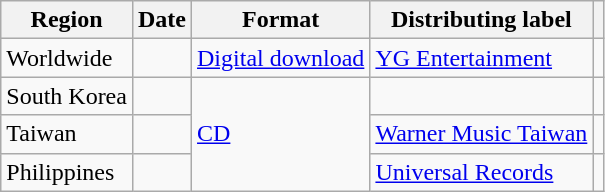<table class="wikitable">
<tr>
<th>Region</th>
<th>Date</th>
<th>Format</th>
<th>Distributing label</th>
<th></th>
</tr>
<tr>
<td>Worldwide</td>
<td></td>
<td><a href='#'>Digital download</a></td>
<td><a href='#'>YG Entertainment</a></td>
<td></td>
</tr>
<tr>
<td>South Korea</td>
<td></td>
<td rowspan="3"><a href='#'>CD</a></td>
<td></td>
<td></td>
</tr>
<tr>
<td>Taiwan</td>
<td></td>
<td><a href='#'>Warner Music Taiwan</a></td>
<td></td>
</tr>
<tr>
<td>Philippines</td>
<td></td>
<td><a href='#'>Universal Records</a></td>
<td></td>
</tr>
</table>
